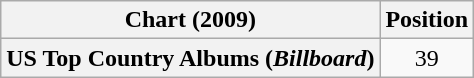<table class="wikitable plainrowheaders" style="text-align:center">
<tr>
<th scope="col">Chart (2009)</th>
<th scope="col">Position</th>
</tr>
<tr>
<th scope="row">US Top Country Albums (<em>Billboard</em>)</th>
<td>39</td>
</tr>
</table>
